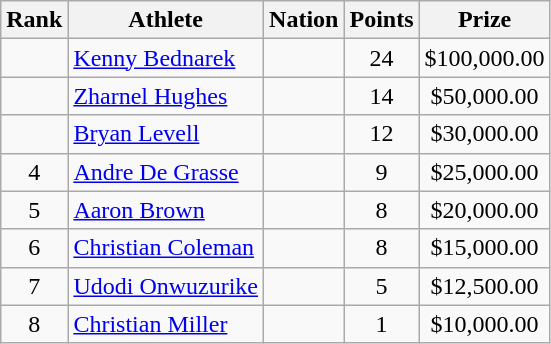<table class="wikitable mw-datatable sortable" style="text-align:center;">
<tr>
<th scope="col" style="width: 10px;">Rank</th>
<th scope="col">Athlete</th>
<th scope="col">Nation</th>
<th scope="col">Points</th>
<th scope="col">Prize</th>
</tr>
<tr>
<td></td>
<td align=left><a href='#'>Kenny Bednarek</a> </td>
<td align=left></td>
<td>24</td>
<td>$100,000.00</td>
</tr>
<tr>
<td></td>
<td align=left><a href='#'>Zharnel Hughes</a> </td>
<td align=left></td>
<td>14</td>
<td>$50,000.00</td>
</tr>
<tr>
<td></td>
<td align=left><a href='#'>Bryan Levell</a> </td>
<td align=left></td>
<td>12</td>
<td>$30,000.00</td>
</tr>
<tr>
<td>4</td>
<td align=left><a href='#'>Andre De Grasse</a> </td>
<td align=left></td>
<td>9</td>
<td>$25,000.00</td>
</tr>
<tr>
<td>5</td>
<td align=left><a href='#'>Aaron Brown</a> </td>
<td align=left></td>
<td>8</td>
<td>$20,000.00</td>
</tr>
<tr>
<td>6</td>
<td align=left><a href='#'>Christian Coleman</a> </td>
<td align=left></td>
<td>8</td>
<td>$15,000.00</td>
</tr>
<tr>
<td>7</td>
<td align=left><a href='#'>Udodi Onwuzurike</a> </td>
<td align=left></td>
<td>5</td>
<td>$12,500.00</td>
</tr>
<tr>
<td>8</td>
<td align=left><a href='#'>Christian Miller</a> </td>
<td align=left></td>
<td>1</td>
<td>$10,000.00</td>
</tr>
</table>
